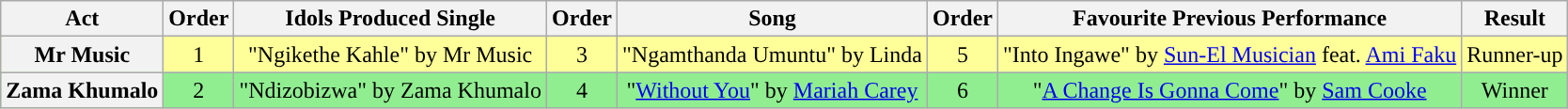<table class="wikitable plainrowheaders" style="text-align:center;">
<tr>
<th scope"col">Act</th>
<th scope"col">Order</th>
<th scope"col">Idols Produced Single</th>
<th scope"col">Order</th>
<th scope"col">Song</th>
<th scope"col">Order</th>
<th scope"col">Favourite Previous Performance</th>
<th scope="col">Result</th>
</tr>
<tr style="background: #ff9">
<th scope=row>Mr Music</th>
<td>1</td>
<td>"Ngikethe Kahle" by Mr Music</td>
<td>3</td>
<td>"Ngamthanda Umuntu" by Linda</td>
<td>5</td>
<td>"Into Ingawe" by <a href='#'>Sun-El Musician</a> feat. <a href='#'>Ami Faku</a></td>
<td>Runner-up</td>
</tr>
<tr style="background: lightgreen">
<th scope=row><strong>Zama Khumalo</strong></th>
<td>2</td>
<td>"Ndizobizwa" by Zama Khumalo</td>
<td>4</td>
<td>"<a href='#'>Without You</a>" by <a href='#'>Mariah Carey</a></td>
<td>6</td>
<td>"<a href='#'>A Change Is Gonna Come</a>" by <a href='#'>Sam Cooke</a></td>
<td>Winner</td>
</tr>
</table>
